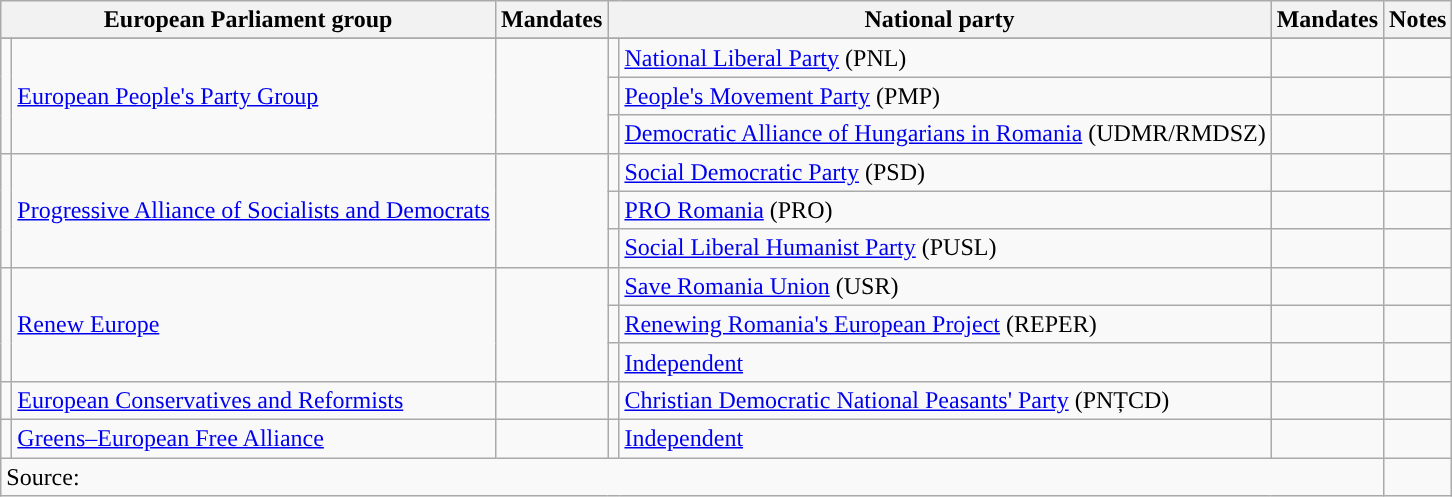<table class="wikitable">
<tr>
<th colspan="2">European Parliament group</th>
<th>Mandates</th>
<th colspan="2">National party</th>
<th>Mandates</th>
<th>Notes</th>
</tr>
<tr>
</tr>
<tr>
<td rowspan="3" style="background:"></td>
<td rowspan="3"><a href='#'>European People's Party Group</a></td>
<td rowspan="3"></td>
<td style="background:"></td>
<td><a href='#'>National Liberal Party</a> (PNL)</td>
<td></td>
<td align="center"></td>
</tr>
<tr>
<td style="background:"></td>
<td><a href='#'>People's Movement Party</a> (PMP)</td>
<td></td>
<td align="center"></td>
</tr>
<tr>
<td style="background:"></td>
<td><a href='#'>Democratic Alliance of Hungarians in Romania</a> (UDMR/RMDSZ)</td>
<td></td>
<td align="center"></td>
</tr>
<tr>
<td rowspan="3" style="background:"></td>
<td rowspan="3"><a href='#'>Progressive Alliance of Socialists and Democrats</a></td>
<td rowspan="3"></td>
<td style="background:"></td>
<td><a href='#'>Social Democratic Party</a> (PSD)</td>
<td></td>
<td align="center"></td>
</tr>
<tr>
<td style="background:"></td>
<td><a href='#'>PRO Romania</a> (PRO)</td>
<td></td>
<td align="center"></td>
</tr>
<tr>
<td style="background:"></td>
<td><a href='#'>Social Liberal Humanist Party</a> (PUSL)</td>
<td></td>
<td align="center"></td>
</tr>
<tr>
<td rowspan="3" style="background:"></td>
<td rowspan="3"><a href='#'>Renew Europe</a></td>
<td rowspan="3"></td>
<td style="background:"></td>
<td><a href='#'>Save Romania Union</a> (USR)</td>
<td></td>
<td align="center"></td>
</tr>
<tr>
<td style="background:"></td>
<td><a href='#'>Renewing Romania's European Project</a> (REPER)</td>
<td></td>
<td align="center"></td>
</tr>
<tr>
<td style="background:"></td>
<td><a href='#'>Independent</a></td>
<td></td>
<td align="center"></td>
</tr>
<tr>
<td style="background:"></td>
<td><a href='#'>European Conservatives and Reformists</a></td>
<td></td>
<td style="background:"></td>
<td><a href='#'>Christian Democratic National Peasants' Party</a> (PNȚCD)</td>
<td></td>
<td align="center"></td>
</tr>
<tr>
<td style="background:"></td>
<td><a href='#'>Greens–European Free Alliance</a></td>
<td></td>
<td style="background:"></td>
<td><a href='#'>Independent</a></td>
<td></td>
<td align="center"></td>
</tr>
<tr>
<td colspan="6">Source: </td>
</tr>
</table>
